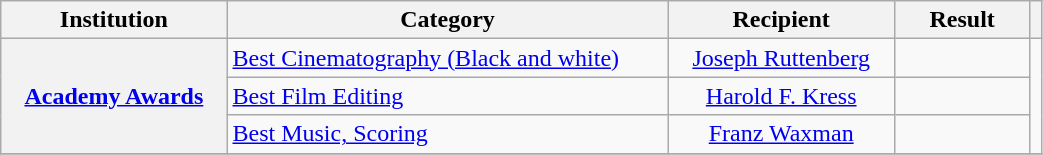<table class="wikitable unsortable plainrowheaders" style="width:55%;">
<tr>
<th style="width:20%;">Institution</th>
<th style="width:39%;">Category</th>
<th style="width:20%;">Recipient</th>
<th style="width:12%;">Result</th>
<th style="width:1%;"></th>
</tr>
<tr>
<th scope="row" rowspan="3" style="text-align:center;"><a href='#'>Academy Awards</a></th>
<td><a href='#'>Best Cinematography (Black and white)</a></td>
<td style="text-align:center;"><a href='#'>Joseph Ruttenberg</a></td>
<td></td>
<td rowspan="3" style="text-align:center;"></td>
</tr>
<tr>
<td><a href='#'>Best Film Editing</a></td>
<td style="text-align:center;"><a href='#'>Harold F. Kress</a></td>
<td></td>
</tr>
<tr>
<td><a href='#'>Best Music, Scoring</a></td>
<td style="text-align:center;"><a href='#'>Franz Waxman</a></td>
<td></td>
</tr>
<tr>
</tr>
</table>
